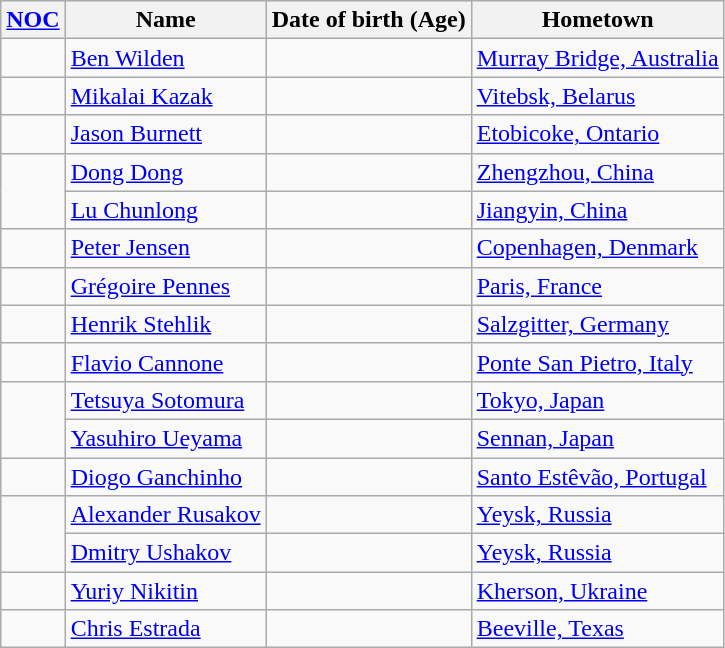<table class="wikitable sortable">
<tr>
<th><a href='#'>NOC</a></th>
<th>Name</th>
<th>Date of birth (Age)</th>
<th>Hometown</th>
</tr>
<tr>
<td></td>
<td><a href='#'>Ben Wilden</a></td>
<td></td>
<td><a href='#'>Murray Bridge, Australia</a></td>
</tr>
<tr>
<td></td>
<td><a href='#'>Mikalai Kazak</a></td>
<td></td>
<td><a href='#'>Vitebsk, Belarus</a></td>
</tr>
<tr>
<td></td>
<td><a href='#'>Jason Burnett</a></td>
<td></td>
<td><a href='#'>Etobicoke, Ontario</a></td>
</tr>
<tr>
<td rowspan="2"></td>
<td><a href='#'>Dong Dong</a></td>
<td></td>
<td><a href='#'>Zhengzhou, China</a></td>
</tr>
<tr>
<td><a href='#'>Lu Chunlong</a></td>
<td></td>
<td><a href='#'>Jiangyin, China</a></td>
</tr>
<tr>
<td></td>
<td><a href='#'>Peter Jensen</a></td>
<td></td>
<td><a href='#'>Copenhagen, Denmark</a></td>
</tr>
<tr>
<td></td>
<td><a href='#'>Grégoire Pennes</a></td>
<td></td>
<td><a href='#'>Paris, France</a></td>
</tr>
<tr>
<td></td>
<td><a href='#'>Henrik Stehlik</a></td>
<td></td>
<td><a href='#'>Salzgitter, Germany</a></td>
</tr>
<tr>
<td></td>
<td><a href='#'>Flavio Cannone</a></td>
<td></td>
<td><a href='#'>Ponte San Pietro, Italy</a></td>
</tr>
<tr>
<td rowspan="2"></td>
<td><a href='#'>Tetsuya Sotomura</a></td>
<td></td>
<td><a href='#'>Tokyo, Japan</a></td>
</tr>
<tr>
<td><a href='#'>Yasuhiro Ueyama</a></td>
<td></td>
<td><a href='#'>Sennan, Japan</a></td>
</tr>
<tr>
<td></td>
<td><a href='#'>Diogo Ganchinho</a></td>
<td></td>
<td><a href='#'>Santo Estêvão, Portugal</a></td>
</tr>
<tr>
<td rowspan="2"></td>
<td><a href='#'>Alexander Rusakov</a></td>
<td></td>
<td><a href='#'>Yeysk, Russia</a></td>
</tr>
<tr>
<td><a href='#'>Dmitry Ushakov</a></td>
<td></td>
<td><a href='#'>Yeysk, Russia</a></td>
</tr>
<tr>
<td></td>
<td><a href='#'>Yuriy Nikitin</a></td>
<td></td>
<td><a href='#'>Kherson, Ukraine</a></td>
</tr>
<tr>
<td></td>
<td><a href='#'>Chris Estrada</a></td>
<td></td>
<td><a href='#'>Beeville, Texas</a></td>
</tr>
</table>
